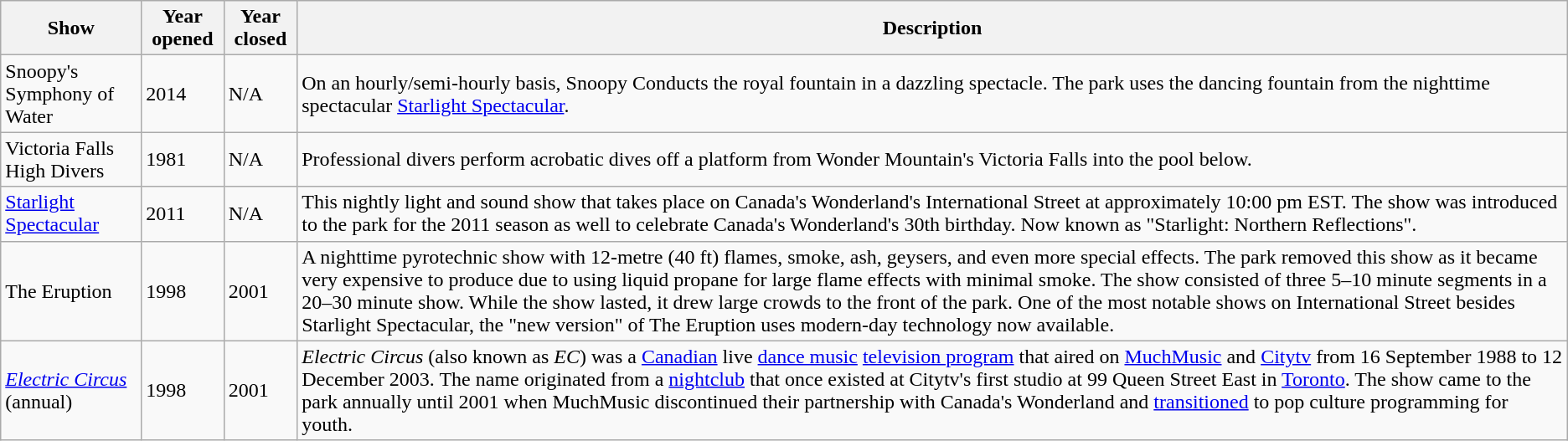<table class="wikitable">
<tr>
<th>Show</th>
<th>Year opened</th>
<th>Year closed</th>
<th>Description</th>
</tr>
<tr>
<td>Snoopy's Symphony of Water</td>
<td>2014</td>
<td>N/A</td>
<td>On an hourly/semi-hourly basis, Snoopy Conducts the royal fountain in a dazzling spectacle. The park uses the dancing fountain from the nighttime spectacular <a href='#'>Starlight Spectacular</a>.</td>
</tr>
<tr>
<td>Victoria Falls High Divers</td>
<td>1981</td>
<td>N/A</td>
<td>Professional divers perform acrobatic dives off a  platform from Wonder Mountain's Victoria Falls into the pool below.</td>
</tr>
<tr>
<td><a href='#'>Starlight Spectacular</a></td>
<td>2011</td>
<td>N/A</td>
<td>This nightly light and sound show that takes place on Canada's Wonderland's International Street at approximately 10:00 pm EST. The show was introduced to the park for the 2011 season as well to celebrate Canada's Wonderland's 30th birthday. Now known as "Starlight: Northern Reflections".</td>
</tr>
<tr>
<td>The Eruption</td>
<td>1998</td>
<td>2001</td>
<td>A nighttime pyrotechnic show with 12-metre (40 ft) flames, smoke, ash, geysers, and even more special effects. The park removed this show as it became very expensive to produce due to using liquid propane for large flame effects with minimal smoke. The show consisted of three 5–10 minute segments in a 20–30 minute show. While the show lasted, it drew large crowds to the front of the park. One of the most notable shows on International Street besides Starlight Spectacular, the "new version" of The Eruption uses modern-day technology now available.</td>
</tr>
<tr>
<td><em><a href='#'>Electric Circus</a></em> (annual)</td>
<td>1998</td>
<td>2001</td>
<td><em>Electric Circus</em> (also known as <em>EC</em>) was a <a href='#'>Canadian</a> live <a href='#'>dance music</a> <a href='#'>television program</a> that aired on <a href='#'>MuchMusic</a> and <a href='#'>Citytv</a> from 16 September 1988 to 12 December 2003. The name originated from a <a href='#'>nightclub</a> that once existed at Citytv's first studio at 99 Queen Street East in <a href='#'>Toronto</a>. The show came to the park annually until 2001 when MuchMusic discontinued their partnership with Canada's Wonderland and <a href='#'>transitioned</a> to pop culture programming for youth.</td>
</tr>
</table>
